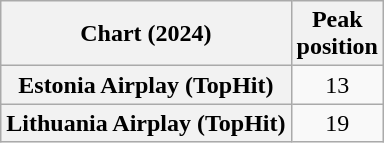<table class="wikitable sortable plainrowheaders" style="text-align:center">
<tr>
<th scope="col">Chart (2024)</th>
<th scope="col">Peak<br>position</th>
</tr>
<tr>
<th scope="row">Estonia Airplay (TopHit)</th>
<td>13</td>
</tr>
<tr>
<th scope="row">Lithuania Airplay (TopHit)</th>
<td>19</td>
</tr>
</table>
